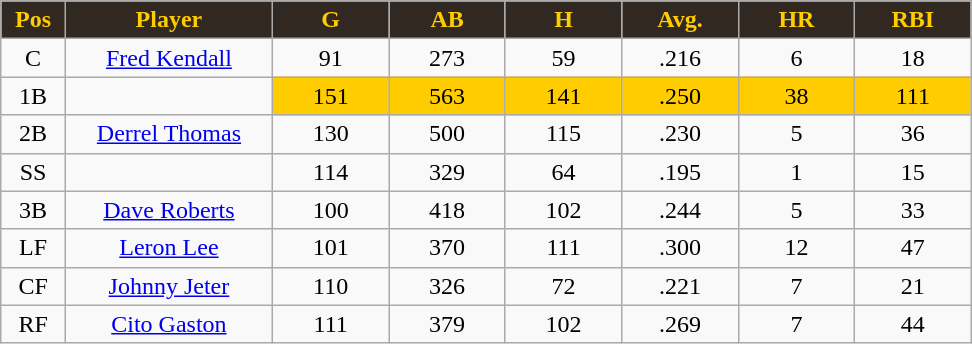<table class="wikitable sortable">
<tr>
<th style="background:#312821; color:#FFCC00" width="5%">Pos</th>
<th style="background:#312821; color:#FFCC00" width="16%">Player</th>
<th style="background:#312821; color:#FFCC00" width="9%">G</th>
<th style="background:#312821; color:#FFCC00" width="9%">AB</th>
<th style="background:#312821; color:#FFCC00" width="9%">H</th>
<th style="background:#312821; color:#FFCC00" width="9%">Avg.</th>
<th style="background:#312821; color:#FFCC00" width="9%">HR</th>
<th style="background:#312821; color:#FFCC00" width="9%">RBI</th>
</tr>
<tr align="center">
<td>C</td>
<td><a href='#'>Fred Kendall</a></td>
<td>91</td>
<td>273</td>
<td>59</td>
<td>.216</td>
<td>6</td>
<td>18</td>
</tr>
<tr align=center>
<td>1B</td>
<td></td>
<td bgcolor="#FFCC00">151</td>
<td bgcolor="#FFCC00">563</td>
<td bgcolor="#FFCC00">141</td>
<td bgcolor="#FFCC00">.250</td>
<td bgcolor="#FFCC00">38</td>
<td bgcolor="#FFCC00">111</td>
</tr>
<tr align="center">
<td>2B</td>
<td><a href='#'>Derrel Thomas</a></td>
<td>130</td>
<td>500</td>
<td>115</td>
<td>.230</td>
<td>5</td>
<td>36</td>
</tr>
<tr align=center>
<td>SS</td>
<td></td>
<td>114</td>
<td>329</td>
<td>64</td>
<td>.195</td>
<td>1</td>
<td>15</td>
</tr>
<tr align="center">
<td>3B</td>
<td><a href='#'>Dave Roberts</a></td>
<td>100</td>
<td>418</td>
<td>102</td>
<td>.244</td>
<td>5</td>
<td>33</td>
</tr>
<tr align=center>
<td>LF</td>
<td><a href='#'>Leron Lee</a></td>
<td>101</td>
<td>370</td>
<td>111</td>
<td>.300</td>
<td>12</td>
<td>47</td>
</tr>
<tr align=center>
<td>CF</td>
<td><a href='#'>Johnny Jeter</a></td>
<td>110</td>
<td>326</td>
<td>72</td>
<td>.221</td>
<td>7</td>
<td>21</td>
</tr>
<tr align=center>
<td>RF</td>
<td><a href='#'>Cito Gaston</a></td>
<td>111</td>
<td>379</td>
<td>102</td>
<td>.269</td>
<td>7</td>
<td>44</td>
</tr>
</table>
